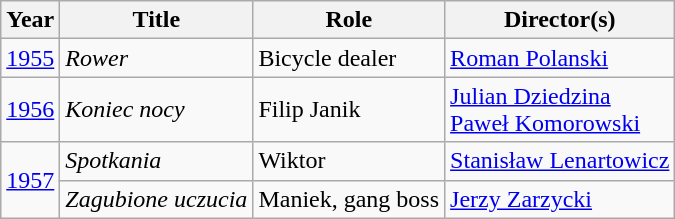<table class="wikitable sortable">
<tr>
<th>Year</th>
<th>Title</th>
<th>Role</th>
<th>Director(s)</th>
</tr>
<tr>
<td><a href='#'>1955</a></td>
<td><em>Rower</em></td>
<td>Bicycle dealer</td>
<td><a href='#'>Roman Polanski</a></td>
</tr>
<tr>
<td><a href='#'>1956</a></td>
<td><em>Koniec nocy</em></td>
<td>Filip Janik</td>
<td><a href='#'>Julian Dziedzina</a><br><a href='#'>Paweł Komorowski</a></td>
</tr>
<tr>
<td rowspan=2><a href='#'>1957</a></td>
<td><em>Spotkania</em></td>
<td>Wiktor</td>
<td><a href='#'>Stanisław Lenartowicz</a></td>
</tr>
<tr>
<td><em>Zagubione uczucia</em></td>
<td>Maniek, gang boss</td>
<td><a href='#'>Jerzy Zarzycki</a></td>
</tr>
</table>
